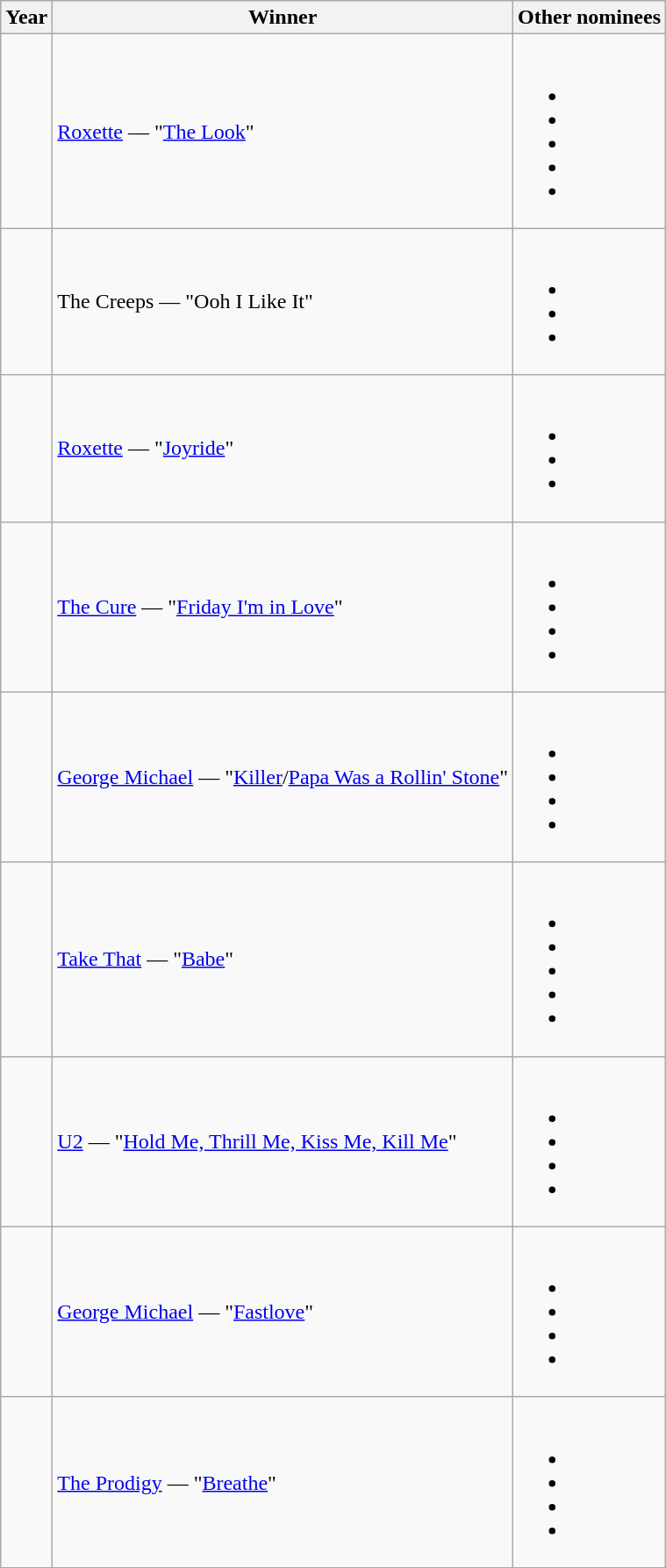<table class="wikitable">
<tr>
<th>Year</th>
<th>Winner</th>
<th>Other nominees</th>
</tr>
<tr>
<td></td>
<td><a href='#'>Roxette</a> — "<a href='#'>The Look</a>"</td>
<td><br><ul><li></li><li></li><li></li><li></li><li></li></ul></td>
</tr>
<tr>
<td></td>
<td>The Creeps — "Ooh I Like It"</td>
<td><br><ul><li></li><li></li><li></li></ul></td>
</tr>
<tr>
<td></td>
<td><a href='#'>Roxette</a> — "<a href='#'>Joyride</a>"</td>
<td><br><ul><li></li><li></li><li></li></ul></td>
</tr>
<tr>
<td></td>
<td><a href='#'>The Cure</a> — "<a href='#'>Friday I'm in Love</a>"</td>
<td><br><ul><li></li><li></li><li></li><li></li></ul></td>
</tr>
<tr>
<td></td>
<td><a href='#'>George Michael</a> — "<a href='#'>Killer</a>/<a href='#'>Papa Was a Rollin' Stone</a>"</td>
<td><br><ul><li></li><li></li><li></li><li></li></ul></td>
</tr>
<tr>
<td></td>
<td><a href='#'>Take That</a> — "<a href='#'>Babe</a>"</td>
<td><br><ul><li></li><li></li><li></li><li></li><li></li></ul></td>
</tr>
<tr>
<td></td>
<td><a href='#'>U2</a> — "<a href='#'>Hold Me, Thrill Me, Kiss Me, Kill Me</a>"</td>
<td><br><ul><li></li><li></li><li></li><li></li></ul></td>
</tr>
<tr>
<td></td>
<td><a href='#'>George Michael</a> — "<a href='#'>Fastlove</a>"</td>
<td><br><ul><li></li><li></li><li></li><li></li></ul></td>
</tr>
<tr>
<td></td>
<td><a href='#'>The Prodigy</a> — "<a href='#'>Breathe</a>"</td>
<td><br><ul><li></li><li></li><li></li><li></li></ul></td>
</tr>
</table>
